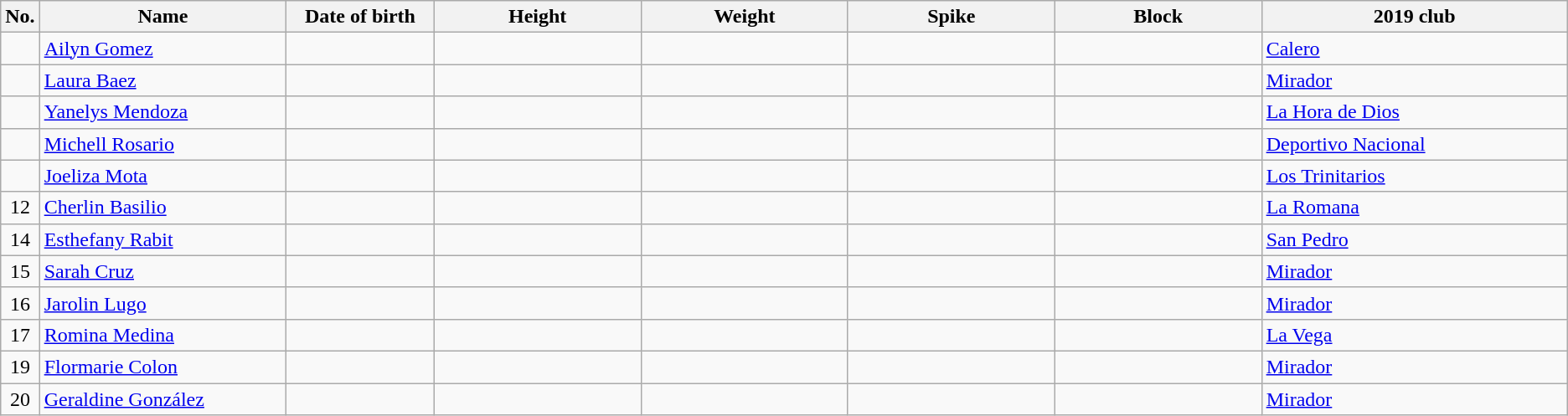<table class="wikitable sortable" style="text-align:center;">
<tr>
<th>No.</th>
<th style="width:12em">Name</th>
<th style="width:7em">Date of birth</th>
<th style="width:10em">Height</th>
<th style="width:10em">Weight</th>
<th style="width:10em">Spike</th>
<th style="width:10em">Block</th>
<th style="width:15em">2019 club</th>
</tr>
<tr>
<td></td>
<td align=left><a href='#'>Ailyn Gomez</a></td>
<td align=right></td>
<td></td>
<td></td>
<td></td>
<td></td>
<td align=left> <a href='#'>Calero</a></td>
</tr>
<tr>
<td></td>
<td align=left><a href='#'>Laura Baez</a></td>
<td align=right></td>
<td></td>
<td></td>
<td></td>
<td></td>
<td align=left> <a href='#'>Mirador</a></td>
</tr>
<tr>
<td></td>
<td align=left><a href='#'>Yanelys Mendoza</a></td>
<td align=right></td>
<td></td>
<td></td>
<td></td>
<td></td>
<td align=left> <a href='#'>La Hora de Dios</a></td>
</tr>
<tr>
<td></td>
<td align=left><a href='#'>Michell Rosario</a></td>
<td align=right></td>
<td></td>
<td></td>
<td></td>
<td></td>
<td align=left> <a href='#'>Deportivo Nacional</a></td>
</tr>
<tr>
<td></td>
<td align=left><a href='#'>Joeliza Mota</a></td>
<td align=right></td>
<td></td>
<td></td>
<td></td>
<td></td>
<td align=left> <a href='#'>Los Trinitarios</a></td>
</tr>
<tr>
<td>12</td>
<td align=left><a href='#'>Cherlin Basilio</a></td>
<td align=right></td>
<td></td>
<td></td>
<td></td>
<td></td>
<td align=left> <a href='#'>La Romana</a></td>
</tr>
<tr>
<td>14</td>
<td align=left><a href='#'>Esthefany Rabit</a></td>
<td align=right></td>
<td></td>
<td></td>
<td></td>
<td></td>
<td align=left> <a href='#'>San Pedro</a></td>
</tr>
<tr>
<td>15</td>
<td align=left><a href='#'>Sarah Cruz</a></td>
<td align=right></td>
<td></td>
<td></td>
<td></td>
<td></td>
<td align=left> <a href='#'>Mirador</a></td>
</tr>
<tr>
<td>16</td>
<td align=left><a href='#'>Jarolin Lugo</a></td>
<td align=right></td>
<td></td>
<td></td>
<td></td>
<td></td>
<td align=left> <a href='#'>Mirador</a></td>
</tr>
<tr>
<td>17</td>
<td align=left><a href='#'>Romina Medina</a></td>
<td align=right></td>
<td></td>
<td></td>
<td></td>
<td></td>
<td align=left> <a href='#'>La Vega</a></td>
</tr>
<tr>
<td>19</td>
<td align=left><a href='#'>Flormarie Colon</a></td>
<td align=right></td>
<td></td>
<td></td>
<td></td>
<td></td>
<td align=left> <a href='#'>Mirador</a></td>
</tr>
<tr>
<td>20</td>
<td align=left><a href='#'>Geraldine González</a></td>
<td align=right></td>
<td></td>
<td></td>
<td></td>
<td></td>
<td align=left> <a href='#'>Mirador</a></td>
</tr>
</table>
